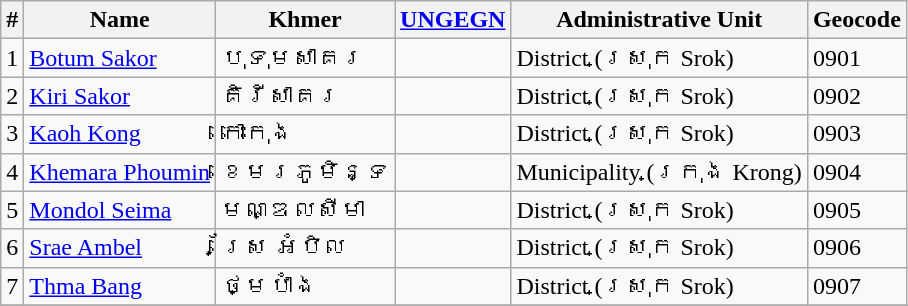<table class="wikitable sortable">
<tr>
<th>#</th>
<th>Name</th>
<th>Khmer</th>
<th><a href='#'>UNGEGN</a></th>
<th>Administrative Unit</th>
<th>Geocode</th>
</tr>
<tr>
<td>1</td>
<td><a href='#'>Botum Sakor</a></td>
<td>បុទុមសាគរ</td>
<td></td>
<td>District (ស្រុក Srok)</td>
<td>0901</td>
</tr>
<tr>
<td>2</td>
<td><a href='#'>Kiri Sakor</a></td>
<td>គិរីសាគរ</td>
<td></td>
<td>District (ស្រុក Srok)</td>
<td>0902</td>
</tr>
<tr>
<td>3</td>
<td><a href='#'>Kaoh Kong</a></td>
<td>កោះកុង</td>
<td></td>
<td>District (ស្រុក Srok)</td>
<td>0903</td>
</tr>
<tr>
<td>4</td>
<td><a href='#'>Khemara Phoumin</a></td>
<td>ខេមរភូមិន្ទ</td>
<td></td>
<td>Municipality (ក្រុង Krong)</td>
<td>0904</td>
</tr>
<tr>
<td>5</td>
<td><a href='#'>Mondol Seima</a></td>
<td>មណ្ឌលសីមា</td>
<td></td>
<td>District (ស្រុក Srok)</td>
<td>0905</td>
</tr>
<tr>
<td>6</td>
<td><a href='#'>Srae Ambel</a></td>
<td>ស្រែ អំបិល</td>
<td></td>
<td>District (ស្រុក Srok)</td>
<td>0906</td>
</tr>
<tr>
<td>7</td>
<td><a href='#'>Thma Bang</a></td>
<td>ថ្មបាំង</td>
<td></td>
<td>District (ស្រុក Srok)</td>
<td>0907</td>
</tr>
<tr>
</tr>
</table>
